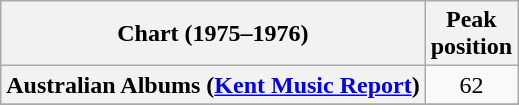<table class="wikitable sortable plainrowheaders" style="text-align:center">
<tr>
<th scope="col">Chart (1975–1976)</th>
<th scope="col">Peak<br>position</th>
</tr>
<tr>
<th scope="row">Australian Albums (<a href='#'>Kent Music Report</a>)</th>
<td>62</td>
</tr>
<tr>
</tr>
<tr>
</tr>
</table>
